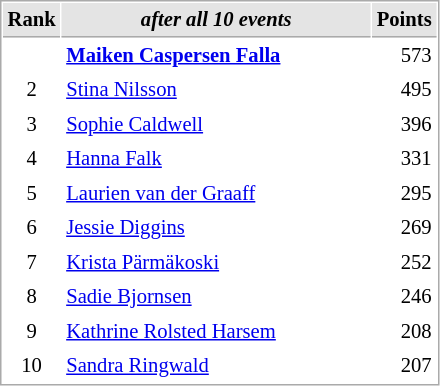<table cellspacing="1" cellpadding="3" style="border:1px solid #AAAAAA;font-size:86%">
<tr style="background-color: #E4E4E4;">
<th style="border-bottom:1px solid #AAAAAA" width=10>Rank</th>
<th style="border-bottom:1px solid #AAAAAA" width=200><em>after all 10 events</em></th>
<th style="border-bottom:1px solid #AAAAAA" width=20 align=right>Points</th>
</tr>
<tr>
<td align=center><strong><span>  </span></strong></td>
<td><strong> <a href='#'>Maiken Caspersen Falla</a></strong></td>
<td align=right>573</td>
</tr>
<tr>
<td align=center>2</td>
<td> <a href='#'>Stina Nilsson</a></td>
<td align=right>495</td>
</tr>
<tr>
<td align=center>3</td>
<td> <a href='#'>Sophie Caldwell</a></td>
<td align=right>396</td>
</tr>
<tr>
<td align=center>4</td>
<td> <a href='#'>Hanna Falk</a></td>
<td align=right>331</td>
</tr>
<tr>
<td align=center>5</td>
<td> <a href='#'>Laurien van der Graaff</a></td>
<td align=right>295</td>
</tr>
<tr>
<td align=center>6</td>
<td> <a href='#'>Jessie Diggins</a></td>
<td align=right>269</td>
</tr>
<tr>
<td align=center>7</td>
<td> <a href='#'>Krista Pärmäkoski</a></td>
<td align=right>252</td>
</tr>
<tr>
<td align=center>8</td>
<td> <a href='#'>Sadie Bjornsen</a></td>
<td align=right>246</td>
</tr>
<tr>
<td align=center>9</td>
<td> <a href='#'>Kathrine Rolsted Harsem</a></td>
<td align=right>208</td>
</tr>
<tr>
<td align=center>10</td>
<td> <a href='#'>Sandra Ringwald</a></td>
<td align=right>207</td>
</tr>
</table>
